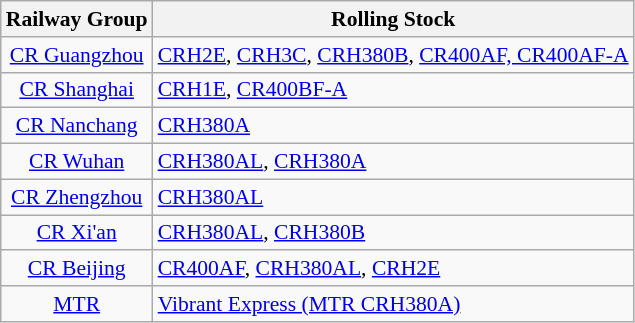<table class="wikitable" style="font-size: 90%">
<tr>
<th>Railway Group</th>
<th>Rolling Stock</th>
</tr>
<tr>
<td align=center><a href='#'>CR Guangzhou</a></td>
<td><a href='#'>CRH2E</a>, <a href='#'>CRH3C</a>, <a href='#'>CRH380B</a>, <a href='#'>CR400AF, CR400AF-A</a></td>
</tr>
<tr>
<td align=center><a href='#'>CR Shanghai</a></td>
<td><a href='#'>CRH1E</a>, <a href='#'>CR400BF-A</a></td>
</tr>
<tr>
<td align=center><a href='#'>CR Nanchang</a></td>
<td><a href='#'>CRH380A</a></td>
</tr>
<tr>
<td align=center><a href='#'>CR Wuhan</a></td>
<td><a href='#'>CRH380AL</a>, <a href='#'>CRH380A</a></td>
</tr>
<tr>
<td align=center><a href='#'>CR Zhengzhou</a></td>
<td><a href='#'>CRH380AL</a></td>
</tr>
<tr>
<td align=center><a href='#'>CR Xi'an</a></td>
<td><a href='#'>CRH380AL</a>, <a href='#'>CRH380B</a></td>
</tr>
<tr>
<td align=center><a href='#'>CR Beijing</a></td>
<td><a href='#'>CR400AF</a>, <a href='#'>CRH380AL</a>, <a href='#'>CRH2E</a></td>
</tr>
<tr>
<td align=center><a href='#'>MTR</a></td>
<td><a href='#'>Vibrant Express (MTR CRH380A)</a></td>
</tr>
</table>
